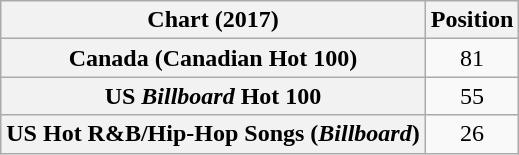<table class="wikitable sortable plainrowheaders" style="text-align:center">
<tr>
<th scope="col">Chart (2017)</th>
<th scope="col">Position</th>
</tr>
<tr>
<th scope="row">Canada (Canadian Hot 100)</th>
<td>81</td>
</tr>
<tr>
<th scope="row">US <em>Billboard</em> Hot 100</th>
<td>55</td>
</tr>
<tr>
<th scope="row">US Hot R&B/Hip-Hop Songs (<em>Billboard</em>)</th>
<td>26</td>
</tr>
</table>
